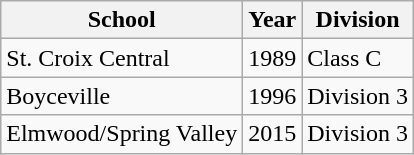<table class="wikitable">
<tr>
<th>School</th>
<th>Year</th>
<th>Division</th>
</tr>
<tr>
<td>St. Croix Central</td>
<td>1989</td>
<td>Class C</td>
</tr>
<tr>
<td>Boyceville</td>
<td>1996</td>
<td>Division 3</td>
</tr>
<tr>
<td>Elmwood/Spring Valley</td>
<td>2015</td>
<td>Division 3</td>
</tr>
</table>
